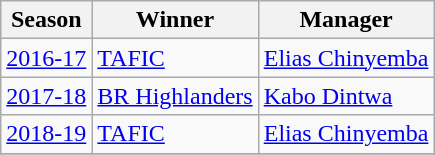<table class="wikitable sortable">
<tr>
<th>Season</th>
<th>Winner</th>
<th>Manager</th>
</tr>
<tr>
<td><a href='#'>2016-17</a></td>
<td><a href='#'>TAFIC</a></td>
<td> <a href='#'>Elias Chinyemba</a></td>
</tr>
<tr>
<td><a href='#'>2017-18</a></td>
<td><a href='#'>BR Highlanders</a></td>
<td> <a href='#'>Kabo Dintwa</a></td>
</tr>
<tr>
<td><a href='#'>2018-19</a></td>
<td><a href='#'>TAFIC</a></td>
<td> <a href='#'>Elias Chinyemba</a></td>
</tr>
<tr>
</tr>
</table>
